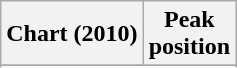<table class="wikitable plainrowheaders sortable" border="1">
<tr>
<th scope="col">Chart (2010)</th>
<th scope="col">Peak<br>position</th>
</tr>
<tr>
</tr>
<tr>
</tr>
<tr>
</tr>
<tr>
</tr>
<tr>
</tr>
<tr>
</tr>
<tr>
</tr>
<tr>
</tr>
<tr>
</tr>
<tr>
</tr>
<tr>
</tr>
<tr>
</tr>
<tr>
</tr>
<tr>
</tr>
<tr>
</tr>
<tr>
</tr>
<tr>
</tr>
<tr>
</tr>
<tr>
</tr>
<tr>
</tr>
<tr>
</tr>
<tr>
</tr>
<tr>
</tr>
</table>
